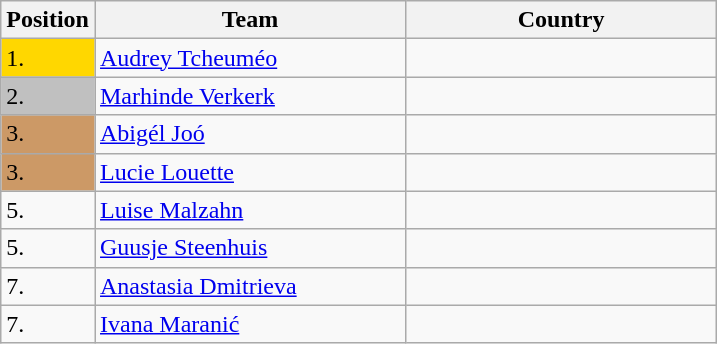<table class=wikitable>
<tr>
<th width=10>Position</th>
<th width=200>Team</th>
<th width=200>Country</th>
</tr>
<tr>
<td bgcolor=gold>1.</td>
<td><a href='#'>Audrey Tcheuméo</a></td>
<td></td>
</tr>
<tr>
<td bgcolor="silver">2.</td>
<td><a href='#'>Marhinde Verkerk</a></td>
<td></td>
</tr>
<tr>
<td bgcolor="CC9966">3.</td>
<td><a href='#'>Abigél Joó</a></td>
<td></td>
</tr>
<tr>
<td bgcolor="CC9966">3.</td>
<td><a href='#'>Lucie Louette</a></td>
<td></td>
</tr>
<tr>
<td>5.</td>
<td><a href='#'>Luise Malzahn</a></td>
<td></td>
</tr>
<tr>
<td>5.</td>
<td><a href='#'>Guusje Steenhuis</a></td>
<td></td>
</tr>
<tr>
<td>7.</td>
<td><a href='#'>Anastasia Dmitrieva</a></td>
<td></td>
</tr>
<tr>
<td>7.</td>
<td><a href='#'>Ivana Maranić</a></td>
<td></td>
</tr>
</table>
